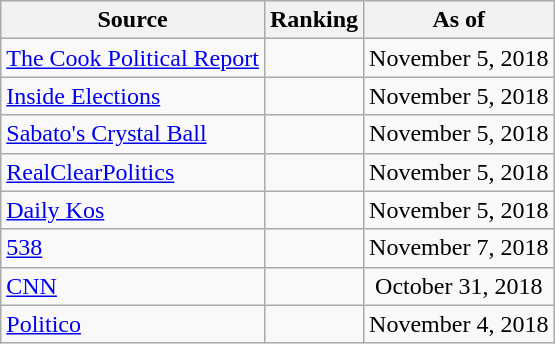<table class="wikitable" style="text-align:center">
<tr>
<th>Source</th>
<th>Ranking</th>
<th>As of</th>
</tr>
<tr>
<td style="text-align:left"><a href='#'>The Cook Political Report</a></td>
<td></td>
<td>November 5, 2018</td>
</tr>
<tr>
<td style="text-align:left"><a href='#'>Inside Elections</a></td>
<td></td>
<td>November 5, 2018</td>
</tr>
<tr>
<td style="text-align:left"><a href='#'>Sabato's Crystal Ball</a></td>
<td></td>
<td>November 5, 2018</td>
</tr>
<tr>
<td style="text-align:left"><a href='#'>RealClearPolitics</a></td>
<td></td>
<td>November 5, 2018</td>
</tr>
<tr>
<td style="text-align:left"><a href='#'>Daily Kos</a></td>
<td></td>
<td>November 5, 2018</td>
</tr>
<tr>
<td style="text-align:left"><a href='#'>538</a></td>
<td></td>
<td>November 7, 2018</td>
</tr>
<tr>
<td style="text-align:left"><a href='#'>CNN</a></td>
<td></td>
<td>October 31, 2018</td>
</tr>
<tr>
<td style="text-align:left"><a href='#'>Politico</a></td>
<td></td>
<td>November 4, 2018</td>
</tr>
</table>
